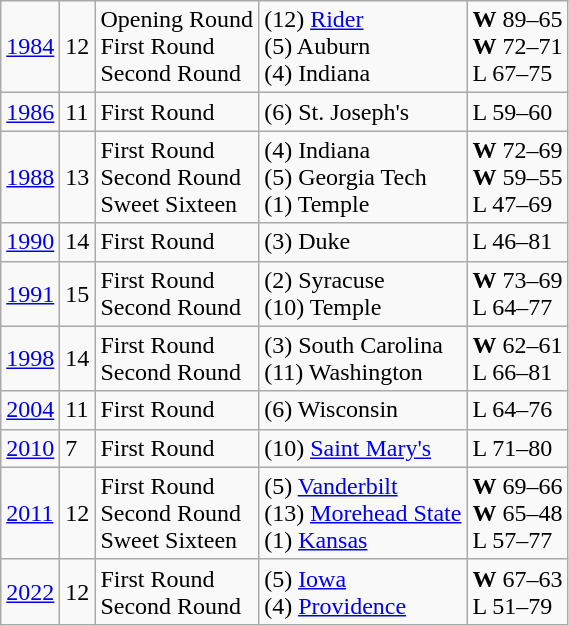<table class="wikitable">
<tr>
<td><a href='#'>1984</a></td>
<td>12</td>
<td>Opening Round<br>First Round<br>Second Round</td>
<td>(12) <a href='#'>Rider</a><br>(5) Auburn<br>(4) Indiana</td>
<td><strong>W</strong> 89–65 <br><strong>W</strong> 72–71<br>L 67–75</td>
</tr>
<tr>
<td><a href='#'>1986</a></td>
<td>11</td>
<td>First Round</td>
<td>(6) St. Joseph's</td>
<td>L 59–60</td>
</tr>
<tr>
<td><a href='#'>1988</a></td>
<td>13</td>
<td>First Round<br>Second Round<br>Sweet Sixteen</td>
<td>(4) Indiana<br>(5) Georgia Tech<br>(1) Temple</td>
<td><strong>W</strong> 72–69<br><strong>W</strong> 59–55<br> L 47–69</td>
</tr>
<tr>
<td><a href='#'>1990</a></td>
<td>14</td>
<td>First Round</td>
<td>(3) Duke</td>
<td>L 46–81</td>
</tr>
<tr>
<td><a href='#'>1991</a></td>
<td>15</td>
<td>First Round<br>Second Round</td>
<td>(2) Syracuse<br>(10) Temple</td>
<td><strong>W</strong> 73–69<br>L 64–77</td>
</tr>
<tr>
<td><a href='#'>1998</a></td>
<td>14</td>
<td>First Round<br>Second Round</td>
<td>(3) South Carolina<br>(11) Washington</td>
<td><strong>W</strong> 62–61<br> L 66–81</td>
</tr>
<tr>
<td><a href='#'>2004</a></td>
<td>11</td>
<td>First Round</td>
<td>(6) Wisconsin</td>
<td>L 64–76</td>
</tr>
<tr>
<td><a href='#'>2010</a></td>
<td>7</td>
<td>First Round</td>
<td>(10) <a href='#'>Saint Mary's</a></td>
<td>L 71–80</td>
</tr>
<tr>
<td><a href='#'>2011</a></td>
<td>12</td>
<td>First Round<br>Second Round<br>Sweet Sixteen</td>
<td>(5) <a href='#'>Vanderbilt</a><br>(13) <a href='#'>Morehead State</a><br>(1) <a href='#'>Kansas</a></td>
<td><strong>W</strong> 69–66<br><strong>W</strong> 65–48<br> L 57–77</td>
</tr>
<tr>
<td><a href='#'>2022</a></td>
<td>12</td>
<td>First Round<br>Second Round</td>
<td>(5) <a href='#'>Iowa</a><br>(4) <a href='#'>Providence</a></td>
<td><strong>W</strong> 67–63<br> L 51–79</td>
</tr>
</table>
